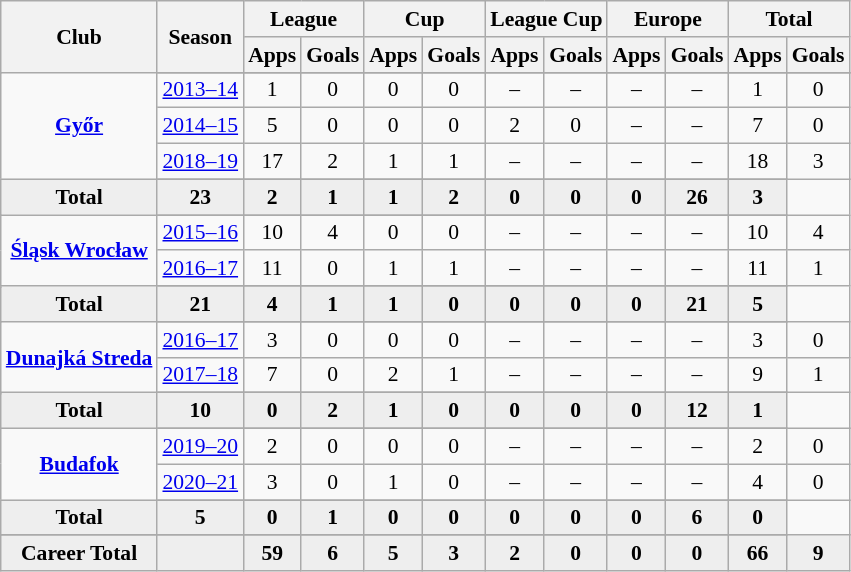<table class="wikitable" style="font-size:90%; text-align: center;">
<tr>
<th rowspan="2">Club</th>
<th rowspan="2">Season</th>
<th colspan="2">League</th>
<th colspan="2">Cup</th>
<th colspan="2">League Cup</th>
<th colspan="2">Europe</th>
<th colspan="2">Total</th>
</tr>
<tr>
<th>Apps</th>
<th>Goals</th>
<th>Apps</th>
<th>Goals</th>
<th>Apps</th>
<th>Goals</th>
<th>Apps</th>
<th>Goals</th>
<th>Apps</th>
<th>Goals</th>
</tr>
<tr ||-||-||-|->
<td rowspan="5" valign="center"><strong><a href='#'>Győr</a></strong></td>
</tr>
<tr>
<td><a href='#'>2013–14</a></td>
<td>1</td>
<td>0</td>
<td>0</td>
<td>0</td>
<td>–</td>
<td>–</td>
<td>–</td>
<td>–</td>
<td>1</td>
<td>0</td>
</tr>
<tr>
<td><a href='#'>2014–15</a></td>
<td>5</td>
<td>0</td>
<td>0</td>
<td>0</td>
<td>2</td>
<td>0</td>
<td>–</td>
<td>–</td>
<td>7</td>
<td>0</td>
</tr>
<tr>
<td><a href='#'>2018–19</a></td>
<td>17</td>
<td>2</td>
<td>1</td>
<td>1</td>
<td>–</td>
<td>–</td>
<td>–</td>
<td>–</td>
<td>18</td>
<td>3</td>
</tr>
<tr>
</tr>
<tr style="font-weight:bold; background-color:#eeeeee;">
<td>Total</td>
<td>23</td>
<td>2</td>
<td>1</td>
<td>1</td>
<td>2</td>
<td>0</td>
<td>0</td>
<td>0</td>
<td>26</td>
<td>3</td>
</tr>
<tr>
<td rowspan="4" valign="center"><strong><a href='#'>Śląsk Wrocław</a></strong></td>
</tr>
<tr>
<td><a href='#'>2015–16</a></td>
<td>10</td>
<td>4</td>
<td>0</td>
<td>0</td>
<td>–</td>
<td>–</td>
<td>–</td>
<td>–</td>
<td>10</td>
<td>4</td>
</tr>
<tr>
<td><a href='#'>2016–17</a></td>
<td>11</td>
<td>0</td>
<td>1</td>
<td>1</td>
<td>–</td>
<td>–</td>
<td>–</td>
<td>–</td>
<td>11</td>
<td>1</td>
</tr>
<tr>
</tr>
<tr style="font-weight:bold; background-color:#eeeeee;">
<td>Total</td>
<td>21</td>
<td>4</td>
<td>1</td>
<td>1</td>
<td>0</td>
<td>0</td>
<td>0</td>
<td>0</td>
<td>21</td>
<td>5</td>
</tr>
<tr>
<td rowspan="4" valign="center"><strong><a href='#'>Dunajká Streda</a></strong></td>
</tr>
<tr>
<td><a href='#'>2016–17</a></td>
<td>3</td>
<td>0</td>
<td>0</td>
<td>0</td>
<td>–</td>
<td>–</td>
<td>–</td>
<td>–</td>
<td>3</td>
<td>0</td>
</tr>
<tr>
<td><a href='#'>2017–18</a></td>
<td>7</td>
<td>0</td>
<td>2</td>
<td>1</td>
<td>–</td>
<td>–</td>
<td>–</td>
<td>–</td>
<td>9</td>
<td>1</td>
</tr>
<tr>
</tr>
<tr style="font-weight:bold; background-color:#eeeeee;">
<td>Total</td>
<td>10</td>
<td>0</td>
<td>2</td>
<td>1</td>
<td>0</td>
<td>0</td>
<td>0</td>
<td>0</td>
<td>12</td>
<td>1</td>
</tr>
<tr>
<td rowspan="4" valign="center"><strong><a href='#'>Budafok</a></strong></td>
</tr>
<tr>
<td><a href='#'>2019–20</a></td>
<td>2</td>
<td>0</td>
<td>0</td>
<td>0</td>
<td>–</td>
<td>–</td>
<td>–</td>
<td>–</td>
<td>2</td>
<td>0</td>
</tr>
<tr>
<td><a href='#'>2020–21</a></td>
<td>3</td>
<td>0</td>
<td>1</td>
<td>0</td>
<td>–</td>
<td>–</td>
<td>–</td>
<td>–</td>
<td>4</td>
<td>0</td>
</tr>
<tr>
</tr>
<tr style="font-weight:bold; background-color:#eeeeee;">
<td>Total</td>
<td>5</td>
<td>0</td>
<td>1</td>
<td>0</td>
<td>0</td>
<td>0</td>
<td>0</td>
<td>0</td>
<td>6</td>
<td>0</td>
</tr>
<tr>
</tr>
<tr style="font-weight:bold; background-color:#eeeeee;">
<td rowspan="2" valign="top"><strong>Career Total</strong></td>
<td></td>
<td><strong>59</strong></td>
<td><strong>6</strong></td>
<td><strong>5</strong></td>
<td><strong>3</strong></td>
<td><strong>2</strong></td>
<td><strong>0</strong></td>
<td><strong>0</strong></td>
<td><strong>0</strong></td>
<td><strong>66</strong></td>
<td><strong>9</strong></td>
</tr>
</table>
